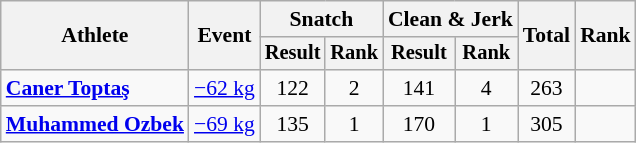<table class="wikitable" style="font-size:90%">
<tr>
<th rowspan="2">Athlete</th>
<th rowspan="2">Event</th>
<th colspan="2">Snatch</th>
<th colspan="2">Clean & Jerk</th>
<th rowspan="2">Total</th>
<th rowspan="2">Rank</th>
</tr>
<tr style="font-size:95%">
<th>Result</th>
<th>Rank</th>
<th>Result</th>
<th>Rank</th>
</tr>
<tr align=center>
<td align=left><strong><a href='#'>Caner Toptaş</a></strong></td>
<td align=left><a href='#'>−62 kg</a></td>
<td>122</td>
<td>2</td>
<td>141</td>
<td>4</td>
<td>263</td>
<td></td>
</tr>
<tr align=center>
<td align=left><strong><a href='#'>Muhammed Ozbek</a></strong></td>
<td align=left><a href='#'>−69 kg</a></td>
<td>135</td>
<td>1</td>
<td>170</td>
<td>1</td>
<td>305</td>
<td></td>
</tr>
</table>
